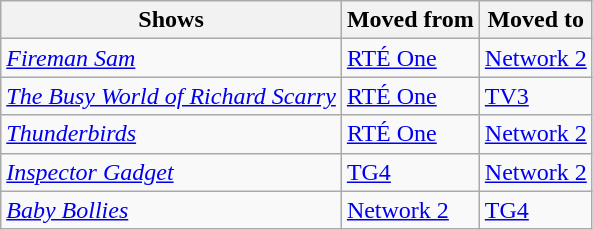<table class="wikitable">
<tr>
<th>Shows</th>
<th>Moved from</th>
<th>Moved to</th>
</tr>
<tr>
<td><em><a href='#'>Fireman Sam</a></em></td>
<td><a href='#'>RTÉ One</a></td>
<td><a href='#'>Network 2</a></td>
</tr>
<tr>
<td><em><a href='#'>The Busy World of Richard Scarry</a></em></td>
<td><a href='#'>RTÉ One</a></td>
<td><a href='#'>TV3</a></td>
</tr>
<tr>
<td><em><a href='#'>Thunderbirds</a></em></td>
<td><a href='#'>RTÉ One</a></td>
<td><a href='#'>Network 2</a></td>
</tr>
<tr>
<td><em><a href='#'>Inspector Gadget</a></em></td>
<td><a href='#'>TG4</a></td>
<td><a href='#'>Network 2</a></td>
</tr>
<tr>
<td><em><a href='#'>Baby Bollies</a></em></td>
<td><a href='#'>Network 2</a></td>
<td><a href='#'>TG4</a></td>
</tr>
</table>
